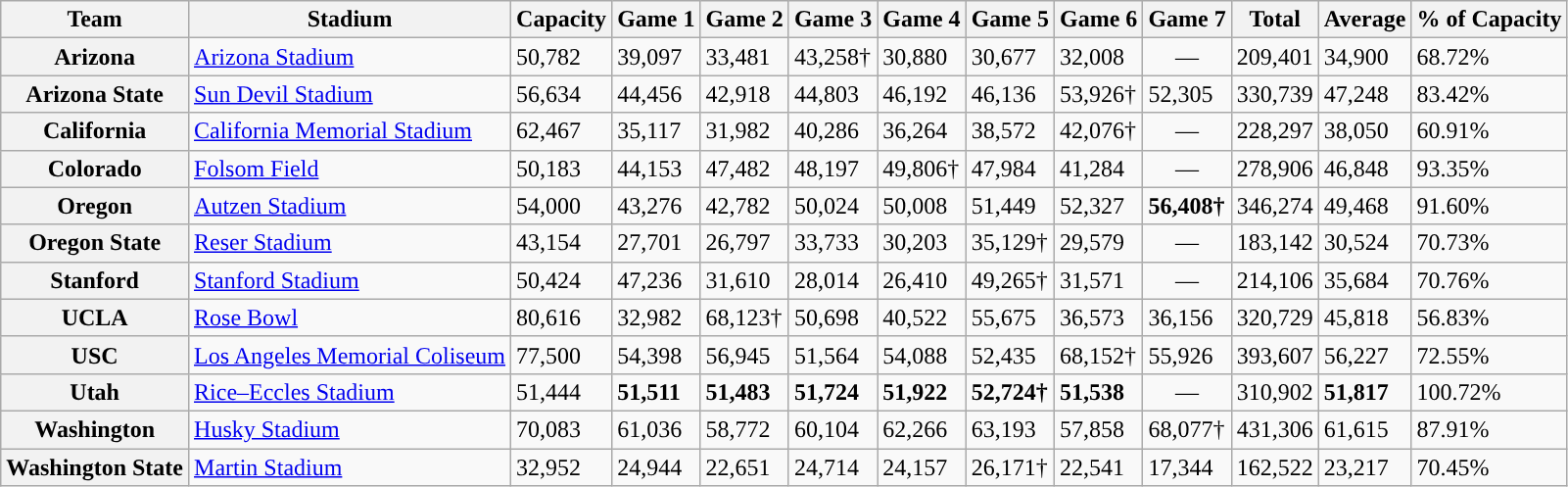<table class="wikitable sortable">
<tr>
<th>Team</th>
<th>Stadium</th>
<th>Capacity</th>
<th>Game 1</th>
<th>Game 2</th>
<th>Game 3</th>
<th>Game 4</th>
<th>Game 5</th>
<th>Game 6</th>
<th>Game 7</th>
<th>Total</th>
<th>Average</th>
<th>% of Capacity</th>
</tr>
<tr>
<th>Arizona</th>
<td><a href='#'>Arizona Stadium</a></td>
<td>50,782</td>
<td>39,097</td>
<td>33,481</td>
<td>43,258†</td>
<td>30,880</td>
<td>30,677</td>
<td>32,008</td>
<td style="text-align:center;">—</td>
<td>209,401</td>
<td>34,900</td>
<td>68.72%</td>
</tr>
<tr>
<th>Arizona State</th>
<td><a href='#'>Sun Devil Stadium</a></td>
<td>56,634</td>
<td>44,456</td>
<td>42,918</td>
<td>44,803</td>
<td>46,192</td>
<td>46,136</td>
<td>53,926†</td>
<td>52,305</td>
<td>330,739</td>
<td>47,248</td>
<td>83.42%</td>
</tr>
<tr>
<th>California</th>
<td><a href='#'>California Memorial Stadium</a></td>
<td>62,467</td>
<td>35,117</td>
<td>31,982</td>
<td>40,286</td>
<td>36,264</td>
<td>38,572</td>
<td>42,076†</td>
<td style="text-align:center;">—</td>
<td>228,297</td>
<td>38,050</td>
<td>60.91%</td>
</tr>
<tr>
<th>Colorado</th>
<td><a href='#'>Folsom Field</a></td>
<td>50,183</td>
<td>44,153</td>
<td>47,482</td>
<td>48,197</td>
<td>49,806†</td>
<td>47,984</td>
<td>41,284</td>
<td style="text-align:center;">—</td>
<td>278,906</td>
<td>46,848</td>
<td>93.35%</td>
</tr>
<tr>
<th>Oregon</th>
<td><a href='#'>Autzen Stadium</a></td>
<td>54,000</td>
<td>43,276</td>
<td>42,782</td>
<td>50,024</td>
<td>50,008</td>
<td>51,449</td>
<td>52,327</td>
<td><strong>56,408†</strong></td>
<td>346,274</td>
<td>49,468</td>
<td>91.60%</td>
</tr>
<tr>
<th>Oregon State</th>
<td><a href='#'>Reser Stadium</a></td>
<td>43,154</td>
<td>27,701</td>
<td>26,797</td>
<td>33,733</td>
<td>30,203</td>
<td>35,129†</td>
<td>29,579</td>
<td style="text-align:center;">—</td>
<td>183,142</td>
<td>30,524</td>
<td>70.73%</td>
</tr>
<tr>
<th>Stanford</th>
<td><a href='#'>Stanford Stadium</a></td>
<td>50,424</td>
<td>47,236</td>
<td>31,610</td>
<td>28,014</td>
<td>26,410</td>
<td>49,265†</td>
<td>31,571</td>
<td style="text-align:center;">—</td>
<td>214,106</td>
<td>35,684</td>
<td>70.76%</td>
</tr>
<tr>
<th>UCLA</th>
<td><a href='#'>Rose Bowl</a></td>
<td>80,616</td>
<td>32,982</td>
<td>68,123†</td>
<td>50,698</td>
<td>40,522</td>
<td>55,675</td>
<td>36,573</td>
<td>36,156</td>
<td>320,729</td>
<td>45,818</td>
<td>56.83%</td>
</tr>
<tr>
<th>USC</th>
<td><a href='#'>Los Angeles Memorial Coliseum</a></td>
<td>77,500</td>
<td>54,398</td>
<td>56,945</td>
<td>51,564</td>
<td>54,088</td>
<td>52,435</td>
<td>68,152†</td>
<td>55,926</td>
<td>393,607</td>
<td>56,227</td>
<td>72.55%</td>
</tr>
<tr>
<th>Utah</th>
<td><a href='#'>Rice–Eccles Stadium</a></td>
<td>51,444</td>
<td><strong>51,511</strong></td>
<td><strong>51,483</strong></td>
<td><strong>51,724</strong></td>
<td><strong>51,922</strong></td>
<td><strong>52,724†</strong></td>
<td><strong>51,538</strong></td>
<td style="text-align:center;">—</td>
<td>310,902</td>
<td><strong>51,817</strong></td>
<td>100.72%</td>
</tr>
<tr>
<th>Washington</th>
<td><a href='#'>Husky Stadium</a></td>
<td>70,083</td>
<td>61,036</td>
<td>58,772</td>
<td>60,104</td>
<td>62,266</td>
<td>63,193</td>
<td>57,858</td>
<td>68,077†</td>
<td>431,306</td>
<td>61,615</td>
<td>87.91%</td>
</tr>
<tr>
<th>Washington State</th>
<td><a href='#'>Martin Stadium</a></td>
<td>32,952</td>
<td>24,944</td>
<td>22,651</td>
<td>24,714</td>
<td>24,157</td>
<td>26,171†</td>
<td>22,541</td>
<td>17,344</td>
<td>162,522</td>
<td>23,217</td>
<td>70.45%</td>
</tr>
</table>
